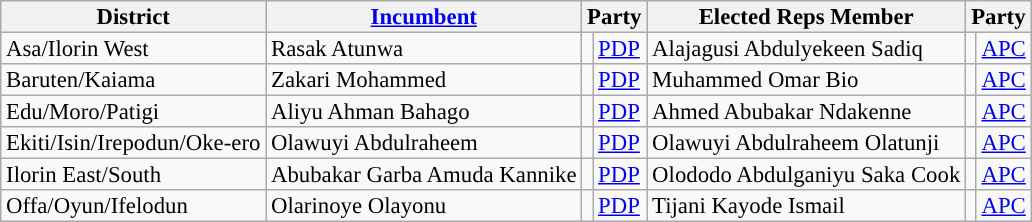<table class="sortable wikitable" style="font-size:95%;line-height:14px;">
<tr>
<th class="unsortable">District</th>
<th class="unsortable"><a href='#'>Incumbent</a></th>
<th colspan="2">Party</th>
<th class="unsortable">Elected Reps Member</th>
<th colspan="2">Party</th>
</tr>
<tr>
<td>Asa/Ilorin West</td>
<td>Rasak Atunwa</td>
<td style="background-color:"></td>
<td><a href='#'>PDP</a></td>
<td>Alajagusi Abdulyekeen Sadiq</td>
<td style="background:"></td>
<td><a href='#'>APC</a></td>
</tr>
<tr>
<td>Baruten/Kaiama</td>
<td>Zakari Mohammed</td>
<td style="background-color:"></td>
<td><a href='#'>PDP</a></td>
<td>Muhammed Omar Bio</td>
<td style="background:"></td>
<td><a href='#'>APC</a></td>
</tr>
<tr>
<td>Edu/Moro/Patigi</td>
<td>Aliyu Ahman Bahago</td>
<td style="background-color:"></td>
<td><a href='#'>PDP</a></td>
<td>Ahmed Abubakar Ndakenne</td>
<td style="background:"></td>
<td><a href='#'>APC</a></td>
</tr>
<tr>
<td>Ekiti/Isin/Irepodun/Oke-ero</td>
<td>Olawuyi Abdulraheem</td>
<td style="background-color:"></td>
<td><a href='#'>PDP</a></td>
<td>Olawuyi Abdulraheem Olatunji</td>
<td style="background:"></td>
<td><a href='#'>APC</a></td>
</tr>
<tr>
<td>Ilorin East/South</td>
<td>Abubakar Garba Amuda Kannike</td>
<td style="background-color:"></td>
<td><a href='#'>PDP</a></td>
<td>Olododo Abdulganiyu Saka Cook</td>
<td style="background:"></td>
<td><a href='#'>APC</a></td>
</tr>
<tr>
<td>Offa/Oyun/Ifelodun</td>
<td>Olarinoye Olayonu</td>
<td style="background-color:"></td>
<td><a href='#'>PDP</a></td>
<td>Tijani Kayode Ismail</td>
<td style="background:"></td>
<td><a href='#'>APC</a></td>
</tr>
</table>
